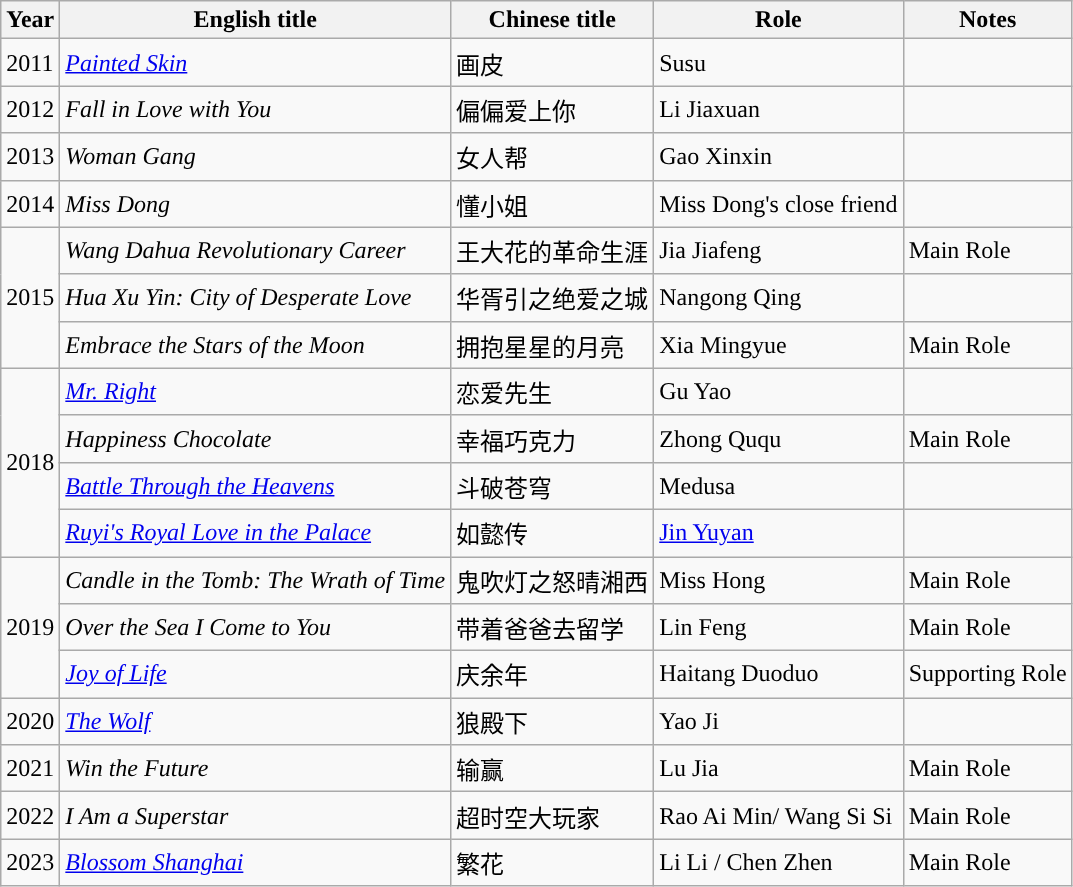<table class="wikitable">
<tr>
<th width=10>Year</th>
<th>English title</th>
<th>Chinese title</th>
<th>Role</th>
<th>Notes</th>
</tr>
<tr>
<td>2011</td>
<td><em><a href='#'>Painted Skin</a></em></td>
<td>画皮</td>
<td>Susu</td>
<td></td>
</tr>
<tr>
<td>2012</td>
<td><em>Fall in Love with You</em></td>
<td>偏偏爱上你</td>
<td>Li Jiaxuan</td>
<td></td>
</tr>
<tr>
<td>2013</td>
<td><em>Woman Gang</em></td>
<td>女人帮</td>
<td>Gao Xinxin</td>
<td></td>
</tr>
<tr>
<td>2014</td>
<td><em>Miss Dong</em></td>
<td>懂小姐</td>
<td>Miss Dong's close friend</td>
<td></td>
</tr>
<tr>
<td rowspan=3>2015</td>
<td><em>Wang Dahua Revolutionary Career</em></td>
<td>王大花的革命生涯</td>
<td>Jia Jiafeng</td>
<td>Main Role</td>
</tr>
<tr>
<td><em>Hua Xu Yin: City of Desperate Love</em></td>
<td>华胥引之绝爱之城</td>
<td>Nangong Qing</td>
<td></td>
</tr>
<tr>
<td><em>Embrace the Stars of the Moon</em></td>
<td>拥抱星星的月亮</td>
<td>Xia Mingyue</td>
<td>Main Role</td>
</tr>
<tr>
<td rowspan=4>2018</td>
<td><em><a href='#'>Mr. Right</a></em></td>
<td>恋爱先生</td>
<td>Gu Yao</td>
<td></td>
</tr>
<tr>
<td><em>Happiness Chocolate</em></td>
<td>幸福巧克力</td>
<td>Zhong Ququ</td>
<td>Main Role</td>
</tr>
<tr>
<td><em><a href='#'>Battle Through the Heavens</a></em></td>
<td>斗破苍穹</td>
<td>Medusa</td>
<td></td>
</tr>
<tr>
<td><em><a href='#'>Ruyi's Royal Love in the Palace</a></em></td>
<td>如懿传</td>
<td><a href='#'>Jin Yuyan</a></td>
<td></td>
</tr>
<tr>
<td rowspan=3>2019</td>
<td><em>Candle in the Tomb: The Wrath of Time</em></td>
<td>鬼吹灯之怒晴湘西</td>
<td>Miss Hong</td>
<td>Main Role</td>
</tr>
<tr>
<td><em>Over the Sea I Come to You</em></td>
<td>带着爸爸去留学</td>
<td>Lin Feng</td>
<td>Main Role</td>
</tr>
<tr>
<td><em><a href='#'>Joy of Life</a></em></td>
<td>庆余年</td>
<td>Haitang Duoduo</td>
<td>Supporting Role</td>
</tr>
<tr>
<td>2020</td>
<td><em><a href='#'>The Wolf</a></em></td>
<td>狼殿下</td>
<td>Yao Ji</td>
<td></td>
</tr>
<tr>
<td>2021</td>
<td><em>Win the Future</em></td>
<td>输赢</td>
<td>Lu Jia</td>
<td>Main Role</td>
</tr>
<tr>
<td>2022</td>
<td><em>I Am a Superstar</em></td>
<td>超时空大玩家</td>
<td>Rao Ai Min/ Wang Si Si</td>
<td>Main Role</td>
</tr>
<tr>
<td>2023</td>
<td><em><a href='#'>Blossom Shanghai</a></em></td>
<td>繁花</td>
<td>Li Li / Chen Zhen</td>
<td>Main Role</td>
</tr>
</table>
